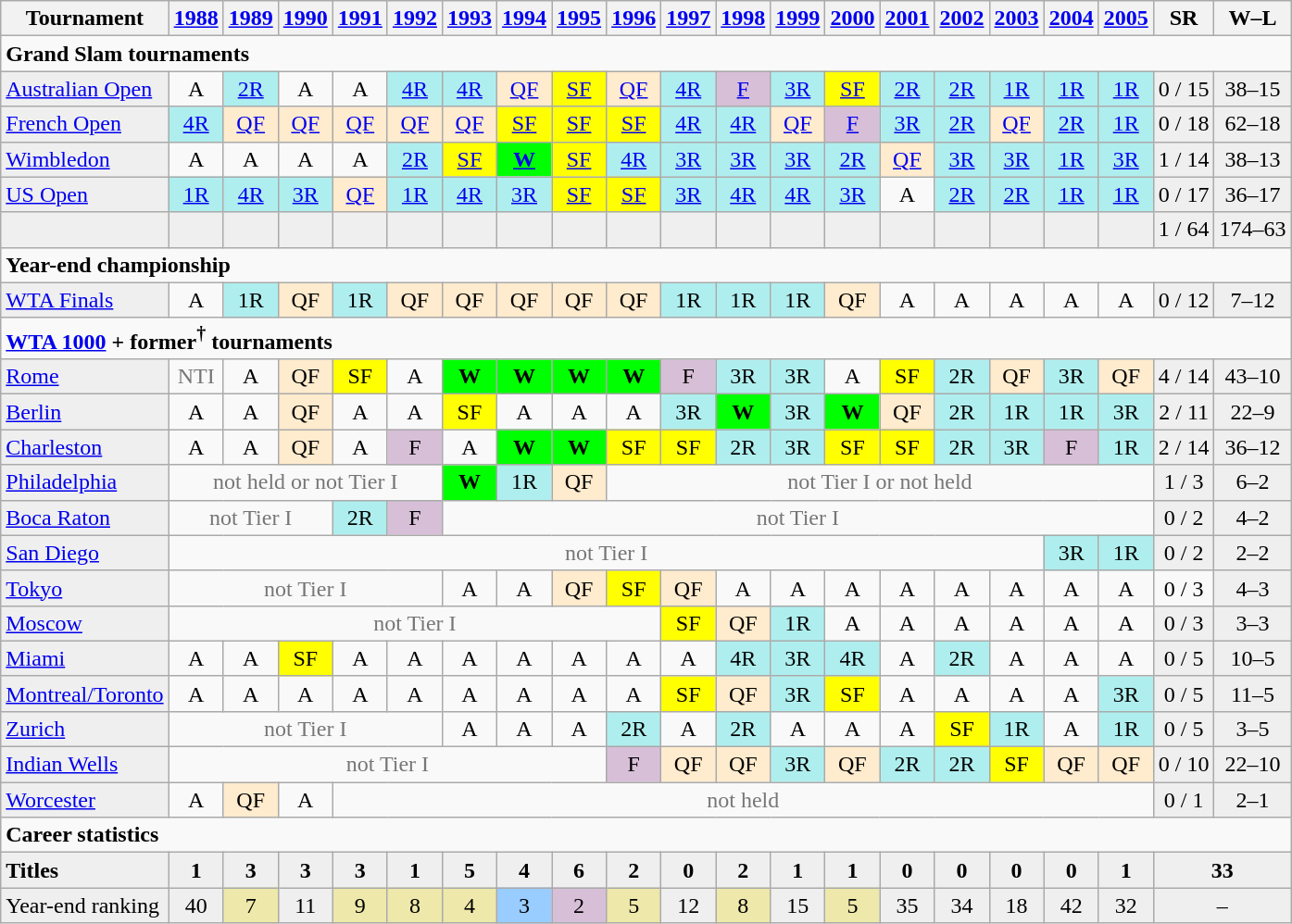<table class=wikitable style=text-align:center>
<tr>
<th>Tournament</th>
<th><a href='#'>1988</a></th>
<th><a href='#'>1989</a></th>
<th><a href='#'>1990</a></th>
<th><a href='#'>1991</a></th>
<th><a href='#'>1992</a></th>
<th><a href='#'>1993</a></th>
<th><a href='#'>1994</a></th>
<th><a href='#'>1995</a></th>
<th><a href='#'>1996</a></th>
<th><a href='#'>1997</a></th>
<th><a href='#'>1998</a></th>
<th><a href='#'>1999</a></th>
<th><a href='#'>2000</a></th>
<th><a href='#'>2001</a></th>
<th><a href='#'>2002</a></th>
<th><a href='#'>2003</a></th>
<th><a href='#'>2004</a></th>
<th><a href='#'>2005</a></th>
<th>SR</th>
<th>W–L</th>
</tr>
<tr>
<td colspan=21 align=left><strong>Grand Slam tournaments</strong></td>
</tr>
<tr>
<td style=background:#EFEFEF;text-align:left><a href='#'>Australian Open</a></td>
<td>A</td>
<td style=background:#afeeee><a href='#'>2R</a></td>
<td>A</td>
<td>A</td>
<td style=background:#afeeee><a href='#'>4R</a></td>
<td style=background:#afeeee><a href='#'>4R</a></td>
<td style=background:#ffebcd><a href='#'>QF</a></td>
<td style=background:yellow><a href='#'>SF</a></td>
<td style=background:#ffebcd><a href='#'>QF</a></td>
<td style=background:#afeeee><a href='#'>4R</a></td>
<td style=background:#D8BFD8><a href='#'>F</a></td>
<td style=background:#afeeee><a href='#'>3R</a></td>
<td style=background:yellow><a href='#'>SF</a></td>
<td style=background:#afeeee><a href='#'>2R</a></td>
<td style=background:#afeeee><a href='#'>2R</a></td>
<td style=background:#afeeee><a href='#'>1R</a></td>
<td style=background:#afeeee><a href='#'>1R</a></td>
<td style=background:#afeeee><a href='#'>1R</a></td>
<td style=background:#EFEFEF>0 / 15</td>
<td style=background:#EFEFEF>38–15</td>
</tr>
<tr>
<td style=background:#EFEFEF;text-align:left><a href='#'>French Open</a></td>
<td style=background:#afeeee><a href='#'>4R</a></td>
<td style=background:#ffebcd><a href='#'>QF</a></td>
<td style=background:#ffebcd><a href='#'>QF</a></td>
<td style=background:#ffebcd><a href='#'>QF</a></td>
<td style=background:#ffebcd><a href='#'>QF</a></td>
<td style=background:#ffebcd><a href='#'>QF</a></td>
<td style=background:yellow><a href='#'>SF</a></td>
<td style=background:yellow><a href='#'>SF</a></td>
<td style=background:yellow><a href='#'>SF</a></td>
<td style=background:#afeeee><a href='#'>4R</a></td>
<td style=background:#afeeee><a href='#'>4R</a></td>
<td style=background:#ffebcd><a href='#'>QF</a></td>
<td style=background:#D8BFD8><a href='#'>F</a></td>
<td style=background:#afeeee><a href='#'>3R</a></td>
<td style=background:#afeeee><a href='#'>2R</a></td>
<td style=background:#ffebcd><a href='#'>QF</a></td>
<td style=background:#afeeee><a href='#'>2R</a></td>
<td style=background:#afeeee><a href='#'>1R</a></td>
<td style=background:#EFEFEF>0 / 18</td>
<td style=background:#EFEFEF>62–18</td>
</tr>
<tr>
<td style=background:#EFEFEF;text-align:left><a href='#'>Wimbledon</a></td>
<td>A</td>
<td>A</td>
<td>A</td>
<td>A</td>
<td style=background:#afeeee><a href='#'>2R</a></td>
<td style=background:yellow><a href='#'>SF</a></td>
<td style=background:#00ff00><strong><a href='#'>W</a></strong></td>
<td style=background:yellow><a href='#'>SF</a></td>
<td style=background:#afeeee><a href='#'>4R</a></td>
<td style=background:#afeeee><a href='#'>3R</a></td>
<td style=background:#afeeee><a href='#'>3R</a></td>
<td style=background:#afeeee><a href='#'>3R</a></td>
<td style=background:#afeeee><a href='#'>2R</a></td>
<td style=background:#ffebcd><a href='#'>QF</a></td>
<td style=background:#afeeee><a href='#'>3R</a></td>
<td style=background:#afeeee><a href='#'>3R</a></td>
<td style=background:#afeeee><a href='#'>1R</a></td>
<td style=background:#afeeee><a href='#'>3R</a></td>
<td style=background:#EFEFEF>1 / 14</td>
<td style=background:#EFEFEF>38–13</td>
</tr>
<tr>
<td style=background:#EFEFEF;text-align:left><a href='#'>US Open</a></td>
<td style=background:#afeeee><a href='#'>1R</a></td>
<td style=background:#afeeee><a href='#'>4R</a></td>
<td style=background:#afeeee><a href='#'>3R</a></td>
<td style=background:#ffebcd><a href='#'>QF</a></td>
<td style=background:#afeeee><a href='#'>1R</a></td>
<td style=background:#afeeee><a href='#'>4R</a></td>
<td style=background:#afeeee><a href='#'>3R</a></td>
<td style=background:yellow><a href='#'>SF</a></td>
<td style=background:yellow><a href='#'>SF</a></td>
<td style=background:#afeeee><a href='#'>3R</a></td>
<td style=background:#afeeee><a href='#'>4R</a></td>
<td style=background:#afeeee><a href='#'>4R</a></td>
<td style=background:#afeeee><a href='#'>3R</a></td>
<td>A</td>
<td style=background:#afeeee><a href='#'>2R</a></td>
<td style=background:#afeeee><a href='#'>2R</a></td>
<td style=background:#afeeee><a href='#'>1R</a></td>
<td style=background:#afeeee><a href='#'>1R</a></td>
<td style=background:#EFEFEF>0 / 17</td>
<td style=background:#EFEFEF>36–17</td>
</tr>
<tr style=background:#EFEFEF>
<td align=left></td>
<td></td>
<td></td>
<td></td>
<td></td>
<td></td>
<td></td>
<td></td>
<td></td>
<td></td>
<td></td>
<td></td>
<td></td>
<td></td>
<td></td>
<td></td>
<td></td>
<td></td>
<td></td>
<td style=background:#EFEFEF>1 / 64</td>
<td style=background:#EFEFEF>174–63</td>
</tr>
<tr>
<td colspan=21 align=left><strong>Year-end championship</strong></td>
</tr>
<tr>
<td style=background:#EFEFEF;text-align:left><a href='#'>WTA Finals</a></td>
<td>A</td>
<td style=background:#afeeee>1R</td>
<td style=background:#ffebcd>QF</td>
<td style=background:#afeeee>1R</td>
<td style=background:#ffebcd>QF</td>
<td style=background:#ffebcd>QF</td>
<td style=background:#ffebcd>QF</td>
<td style=background:#ffebcd>QF</td>
<td style=background:#ffebcd>QF</td>
<td style=background:#afeeee>1R</td>
<td style=background:#afeeee>1R</td>
<td style=background:#afeeee>1R</td>
<td style=background:#ffebcd>QF</td>
<td>A</td>
<td>A</td>
<td>A</td>
<td>A</td>
<td>A</td>
<td style=background:#EFEFEF>0 / 12</td>
<td style=background:#EFEFEF>7–12</td>
</tr>
<tr>
<td colspan=21 align=left><strong><a href='#'>WTA 1000</a> + former<sup>†</sup> tournaments</strong></td>
</tr>
<tr>
<td style=background:#EFEFEF;text-align:left><a href='#'>Rome</a></td>
<td style=color:#767676>NTI</td>
<td>A</td>
<td style=background:#ffebcd>QF</td>
<td style=background:yellow>SF</td>
<td>A</td>
<td style=background:#00ff00><strong>W</strong></td>
<td style=background:#00ff00><strong>W</strong></td>
<td style=background:#00ff00><strong>W</strong></td>
<td style=background:#00ff00><strong>W</strong></td>
<td style=background:#D8BFD8>F</td>
<td style=background:#afeeee>3R</td>
<td style=background:#afeeee>3R</td>
<td>A</td>
<td style=background:yellow>SF</td>
<td style=background:#afeeee>2R</td>
<td style=background:#ffebcd>QF</td>
<td style=background:#afeeee>3R</td>
<td style=background:#ffebcd>QF</td>
<td style=background:#EFEFEF>4 / 14</td>
<td style=background:#EFEFEF>43–10</td>
</tr>
<tr>
<td style=background:#EFEFEF;text-align:left><a href='#'>Berlin</a></td>
<td>A</td>
<td>A</td>
<td style=background:#ffebcd>QF</td>
<td>A</td>
<td>A</td>
<td style=background:yellow>SF</td>
<td>A</td>
<td>A</td>
<td>A</td>
<td style=background:#afeeee>3R</td>
<td style=background:#00ff00><strong>W</strong></td>
<td style=background:#afeeee>3R</td>
<td style=background:#00ff00><strong>W</strong></td>
<td style=background:#ffebcd>QF</td>
<td style=background:#afeeee>2R</td>
<td style=background:#afeeee>1R</td>
<td style=background:#afeeee>1R</td>
<td style=background:#afeeee>3R</td>
<td style=background:#EFEFEF>2 / 11</td>
<td style=background:#EFEFEF>22–9</td>
</tr>
<tr>
<td style=background:#EFEFEF;text-align:left><a href='#'>Charleston</a></td>
<td>A</td>
<td>A</td>
<td style=background:#ffebcd>QF</td>
<td>A</td>
<td style=background:#D8BFD8>F</td>
<td>A</td>
<td style=background:#00ff00><strong>W</strong></td>
<td style=background:#00ff00><strong>W</strong></td>
<td style=background:yellow>SF</td>
<td style=background:yellow>SF</td>
<td style=background:#afeeee>2R</td>
<td style=background:#afeeee>3R</td>
<td style=background:yellow>SF</td>
<td style=background:yellow>SF</td>
<td style=background:#afeeee>2R</td>
<td style=background:#afeeee>3R</td>
<td style=background:#D8BFD8>F</td>
<td style=background:#afeeee>1R</td>
<td style=background:#EFEFEF>2 / 14</td>
<td style=background:#EFEFEF>36–12</td>
</tr>
<tr>
<td style=background:#EFEFEF;text-align:left><a href='#'>Philadelphia</a></td>
<td colspan=5 style=color:#767676>not held or not Tier I</td>
<td style=background:#00ff00><strong>W</strong></td>
<td style=background:#afeeee>1R</td>
<td style=background:#ffebcd>QF</td>
<td colspan=10 style=color:#767676>not Tier I or not held</td>
<td style=background:#EFEFEF>1 / 3</td>
<td style=background:#EFEFEF>6–2</td>
</tr>
<tr>
<td style=background:#EFEFEF;text-align:left><a href='#'>Boca Raton</a></td>
<td colspan=3 style=color:#767676>not Tier I</td>
<td style=background:#afeeee>2R</td>
<td style=background:#D8BFD8>F</td>
<td colspan=13 style=color:#767676>not Tier I</td>
<td style=background:#EFEFEF>0 / 2</td>
<td style=background:#EFEFEF>4–2</td>
</tr>
<tr>
<td style=background:#EFEFEF;text-align:left><a href='#'>San Diego</a></td>
<td colspan=16 style=color:#767676>not Tier I</td>
<td style=background:#afeeee>3R</td>
<td style=background:#afeeee>1R</td>
<td style=background:#EFEFEF>0 / 2</td>
<td style=background:#EFEFEF>2–2</td>
</tr>
<tr>
<td style=background:#EFEFEF;text-align:left><a href='#'>Tokyo</a></td>
<td colspan=5 style=color:#767676>not Tier I</td>
<td>A</td>
<td>A</td>
<td style=background:#ffebcd>QF</td>
<td style=background:yellow>SF</td>
<td style=background:#ffebcd>QF</td>
<td>A</td>
<td>A</td>
<td>A</td>
<td>A</td>
<td>A</td>
<td>A</td>
<td>A</td>
<td>A</td>
<td>0 / 3</td>
<td style="background:#EFEFEF">4–3</td>
</tr>
<tr>
<td style=background:#EFEFEF;text-align:left><a href='#'>Moscow</a></td>
<td colspan=9 style=color:#767676>not Tier I</td>
<td style=background:yellow>SF</td>
<td style=background:#ffebcd>QF</td>
<td style=background:#afeeee>1R</td>
<td>A</td>
<td>A</td>
<td>A</td>
<td>A</td>
<td>A</td>
<td>A</td>
<td style=background:#EFEFEF>0 / 3</td>
<td style=background:#EFEFEF>3–3</td>
</tr>
<tr>
<td style=background:#EFEFEF;text-align:left><a href='#'>Miami</a></td>
<td>A</td>
<td>A</td>
<td style=background:yellow>SF</td>
<td>A</td>
<td>A</td>
<td>A</td>
<td>A</td>
<td>A</td>
<td>A</td>
<td>A</td>
<td style=background:#afeeee>4R</td>
<td style=background:#afeeee>3R</td>
<td style=background:#afeeee>4R</td>
<td>A</td>
<td style=background:#afeeee>2R</td>
<td>A</td>
<td>A</td>
<td>A</td>
<td style=background:#EFEFEF>0 / 5</td>
<td style=background:#EFEFEF>10–5</td>
</tr>
<tr>
<td style=background:#EFEFEF;text-align:left><a href='#'>Montreal/Toronto</a></td>
<td>A</td>
<td>A</td>
<td>A</td>
<td>A</td>
<td>A</td>
<td>A</td>
<td>A</td>
<td>A</td>
<td>A</td>
<td style=background:yellow>SF</td>
<td style=background:#ffebcd>QF</td>
<td style=background:#afeeee>3R</td>
<td style=background:yellow>SF</td>
<td>A</td>
<td>A</td>
<td>A</td>
<td>A</td>
<td style=background:#afeeee>3R</td>
<td style=background:#EFEFEF>0 / 5</td>
<td style=background:#EFEFEF>11–5</td>
</tr>
<tr>
<td style=background:#EFEFEF;text-align:left><a href='#'>Zurich</a></td>
<td colspan=5 style=color:#767676>not Tier I</td>
<td>A</td>
<td>A</td>
<td>A</td>
<td style=background:#afeeee>2R</td>
<td>A</td>
<td style=background:#afeeee>2R</td>
<td>A</td>
<td>A</td>
<td>A</td>
<td style=background:yellow>SF</td>
<td style=background:#afeeee>1R</td>
<td>A</td>
<td style=background:#afeeee>1R</td>
<td style=background:#EFEFEF>0 / 5</td>
<td style=background:#EFEFEF>3–5</td>
</tr>
<tr>
<td style=background:#EFEFEF;text-align:left><a href='#'>Indian Wells</a></td>
<td colspan=8 style=color:#767676>not Tier I</td>
<td style=background:#D8BFD8>F</td>
<td style=background:#ffebcd>QF</td>
<td style=background:#ffebcd>QF</td>
<td style=background:#afeeee>3R</td>
<td style=background:#ffebcd>QF</td>
<td style=background:#afeeee>2R</td>
<td style=background:#afeeee>2R</td>
<td style=background:yellow>SF</td>
<td style=background:#ffebcd>QF</td>
<td style=background:#ffebcd>QF</td>
<td style=background:#EFEFEF>0 / 10</td>
<td style=background:#EFEFEF>22–10</td>
</tr>
<tr>
<td style=background:#EFEFEF;text-align:left><a href='#'>Worcester</a></td>
<td>A</td>
<td style=background:#ffebcd>QF</td>
<td>A</td>
<td colspan=15 style=color:#767676>not held</td>
<td style=background:#EFEFEF>0 / 1</td>
<td style=background:#EFEFEF>2–1</td>
</tr>
<tr>
<td colspan=21 align=left><strong>Career statistics</strong></td>
</tr>
<tr style=background:#efefef;font-weight:bold>
<td align=left>Titles</td>
<td>1</td>
<td>3</td>
<td>3</td>
<td>3</td>
<td>1</td>
<td>5</td>
<td>4</td>
<td>6</td>
<td>2</td>
<td>0</td>
<td>2</td>
<td>1</td>
<td>1</td>
<td>0</td>
<td>0</td>
<td>0</td>
<td>0</td>
<td>1</td>
<td colspan=2>33</td>
</tr>
<tr bgcolor=#efefef>
<td align=left>Year-end ranking</td>
<td>40</td>
<td style=background:#EEE8AA>7</td>
<td>11</td>
<td style=background:#EEE8AA>9</td>
<td style=background:#EEE8AA>8</td>
<td style=background:#EEE8AA>4</td>
<td style=background:#99ccff>3</td>
<td style=background:#D8BFD8>2</td>
<td style=background:#EEE8AA>5</td>
<td>12</td>
<td style=background:#EEE8AA>8</td>
<td>15</td>
<td style=background:#EEE8AA>5</td>
<td>35</td>
<td>34</td>
<td>18</td>
<td>42</td>
<td>32</td>
<td colspan=2>–</td>
</tr>
</table>
